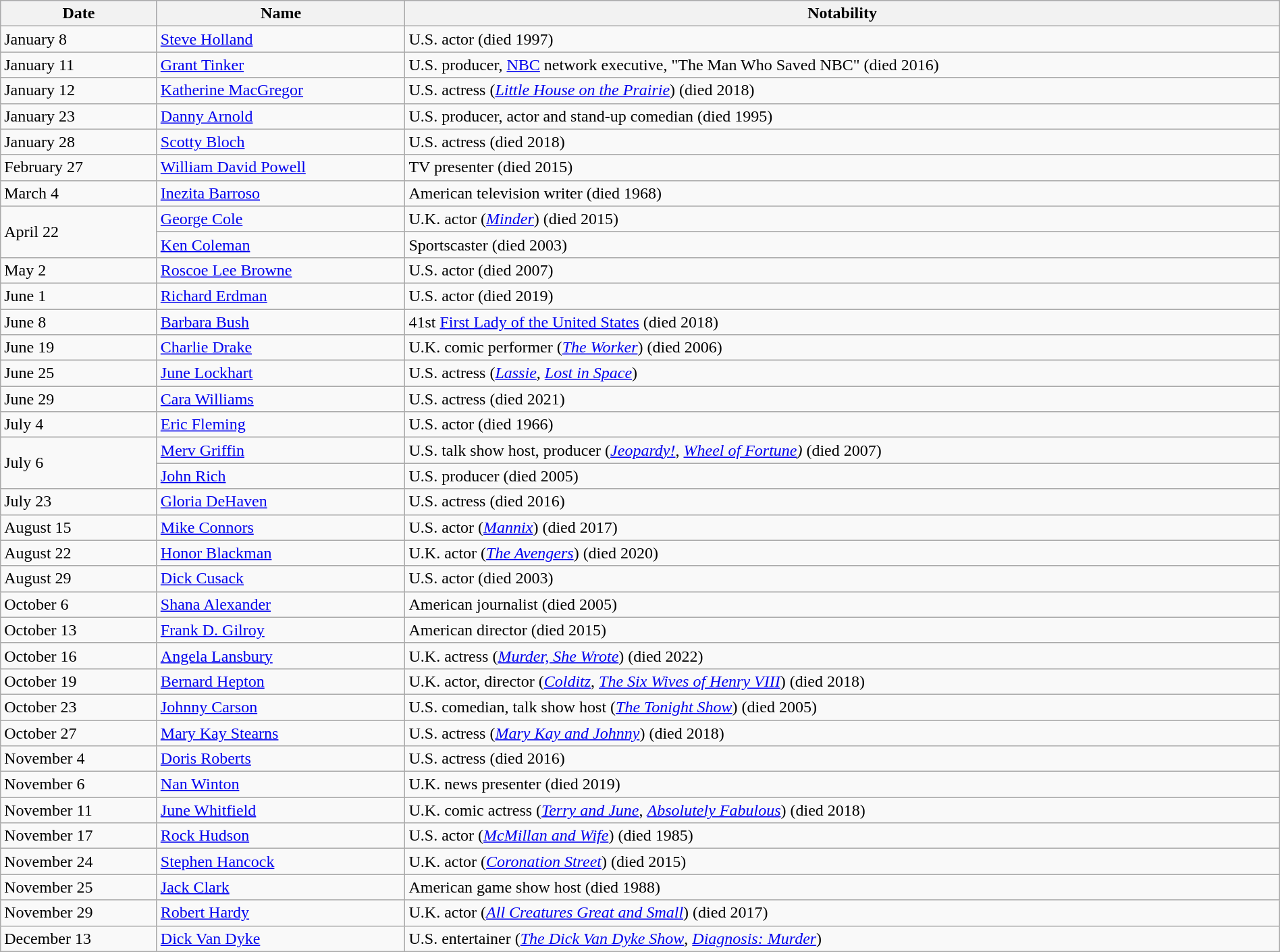<table width=100% class="wikitable">
<tr bgcolor="#ccccff" align="left">
<th>Date</th>
<th>Name</th>
<th>Notability</th>
</tr>
<tr>
<td>January 8</td>
<td><a href='#'>Steve Holland</a></td>
<td>U.S. actor (died 1997)</td>
</tr>
<tr>
<td>January 11</td>
<td><a href='#'>Grant Tinker</a></td>
<td>U.S. producer, <a href='#'>NBC</a> network executive, "The Man Who Saved NBC" (died 2016)</td>
</tr>
<tr>
<td>January 12</td>
<td><a href='#'>Katherine MacGregor</a></td>
<td>U.S. actress (<em><a href='#'>Little House on the Prairie</a></em>) (died 2018)</td>
</tr>
<tr>
<td>January 23</td>
<td><a href='#'>Danny Arnold</a></td>
<td>U.S. producer, actor and stand-up comedian (died 1995)</td>
</tr>
<tr>
<td>January 28</td>
<td><a href='#'>Scotty Bloch</a></td>
<td>U.S. actress (died 2018)</td>
</tr>
<tr>
<td>February 27</td>
<td><a href='#'>William David Powell</a></td>
<td>TV presenter (died 2015)</td>
</tr>
<tr>
<td>March 4</td>
<td><a href='#'>Inezita Barroso</a></td>
<td>American television writer (died 1968)</td>
</tr>
<tr>
<td rowspan=2>April 22</td>
<td><a href='#'>George Cole</a></td>
<td>U.K. actor (<em><a href='#'>Minder</a></em>) (died 2015)</td>
</tr>
<tr>
<td><a href='#'>Ken Coleman</a></td>
<td>Sportscaster (died 2003)</td>
</tr>
<tr>
<td>May 2</td>
<td><a href='#'>Roscoe Lee Browne</a></td>
<td>U.S. actor (died 2007)</td>
</tr>
<tr>
<td>June 1</td>
<td><a href='#'>Richard Erdman</a></td>
<td>U.S. actor (died 2019)</td>
</tr>
<tr>
<td>June 8</td>
<td><a href='#'>Barbara Bush</a></td>
<td>41st <a href='#'>First Lady of the United States</a> (died 2018)</td>
</tr>
<tr>
<td>June 19</td>
<td><a href='#'>Charlie Drake</a></td>
<td>U.K. comic performer (<em><a href='#'>The Worker</a></em>) (died 2006)</td>
</tr>
<tr>
<td>June 25</td>
<td><a href='#'>June Lockhart</a></td>
<td>U.S. actress (<em><a href='#'>Lassie</a></em>, <em><a href='#'>Lost in Space</a></em>)</td>
</tr>
<tr>
<td>June 29</td>
<td><a href='#'>Cara Williams</a></td>
<td>U.S. actress (died 2021)</td>
</tr>
<tr>
<td>July 4</td>
<td><a href='#'>Eric Fleming</a></td>
<td>U.S. actor (died 1966)</td>
</tr>
<tr>
<td rowspan=2>July 6</td>
<td><a href='#'>Merv Griffin</a></td>
<td>U.S. talk show host, producer (<em><a href='#'>Jeopardy!</a></em>, <em><a href='#'>Wheel of Fortune</a>)</em> (died 2007)</td>
</tr>
<tr>
<td><a href='#'>John Rich</a></td>
<td>U.S. producer (died 2005)</td>
</tr>
<tr>
<td>July 23</td>
<td><a href='#'>Gloria DeHaven</a></td>
<td>U.S. actress (died 2016)</td>
</tr>
<tr>
<td>August 15</td>
<td><a href='#'>Mike Connors</a></td>
<td>U.S. actor (<em><a href='#'>Mannix</a></em>) (died 2017)</td>
</tr>
<tr>
<td>August 22</td>
<td><a href='#'>Honor Blackman</a></td>
<td>U.K. actor (<em><a href='#'>The Avengers</a></em>) (died 2020)</td>
</tr>
<tr>
<td>August 29</td>
<td><a href='#'>Dick Cusack</a></td>
<td>U.S. actor (died 2003)</td>
</tr>
<tr>
<td>October 6</td>
<td><a href='#'>Shana Alexander</a></td>
<td>American journalist (died 2005)</td>
</tr>
<tr>
<td>October 13</td>
<td><a href='#'>Frank D. Gilroy</a></td>
<td>American director (died 2015)</td>
</tr>
<tr>
<td>October 16</td>
<td><a href='#'>Angela Lansbury</a></td>
<td>U.K. actress (<em><a href='#'>Murder, She Wrote</a></em>) (died 2022)</td>
</tr>
<tr>
<td>October 19</td>
<td><a href='#'>Bernard Hepton</a></td>
<td>U.K. actor, director (<em><a href='#'>Colditz</a></em>, <em><a href='#'>The Six Wives of Henry VIII</a></em>) (died 2018)</td>
</tr>
<tr>
<td>October 23</td>
<td><a href='#'>Johnny Carson</a></td>
<td>U.S. comedian, talk show host (<em><a href='#'>The Tonight Show</a></em>) (died 2005)</td>
</tr>
<tr>
<td>October 27</td>
<td><a href='#'>Mary Kay Stearns</a></td>
<td>U.S. actress (<em><a href='#'>Mary Kay and Johnny</a></em>) (died 2018)</td>
</tr>
<tr>
<td>November 4</td>
<td><a href='#'>Doris Roberts</a></td>
<td>U.S. actress (died 2016)</td>
</tr>
<tr>
<td>November 6</td>
<td><a href='#'>Nan Winton</a></td>
<td>U.K. news presenter (died 2019)</td>
</tr>
<tr>
<td>November 11</td>
<td><a href='#'>June Whitfield</a></td>
<td>U.K. comic actress (<em><a href='#'>Terry and June</a></em>, <em><a href='#'>Absolutely Fabulous</a></em>) (died 2018)</td>
</tr>
<tr>
<td>November 17</td>
<td><a href='#'>Rock Hudson</a></td>
<td>U.S. actor (<em><a href='#'>McMillan and Wife</a></em>) (died 1985)</td>
</tr>
<tr>
<td>November 24</td>
<td><a href='#'>Stephen Hancock</a></td>
<td>U.K. actor (<em><a href='#'>Coronation Street</a></em>) (died 2015)</td>
</tr>
<tr>
<td>November 25</td>
<td><a href='#'>Jack Clark</a></td>
<td>American game show host (died 1988)</td>
</tr>
<tr>
<td>November 29</td>
<td><a href='#'>Robert Hardy</a></td>
<td>U.K. actor (<em><a href='#'>All Creatures Great and Small</a></em>) (died 2017)</td>
</tr>
<tr>
<td>December 13</td>
<td><a href='#'>Dick Van Dyke</a></td>
<td>U.S. entertainer (<em><a href='#'>The Dick Van Dyke Show</a></em>, <em><a href='#'>Diagnosis: Murder</a></em>)</td>
</tr>
</table>
